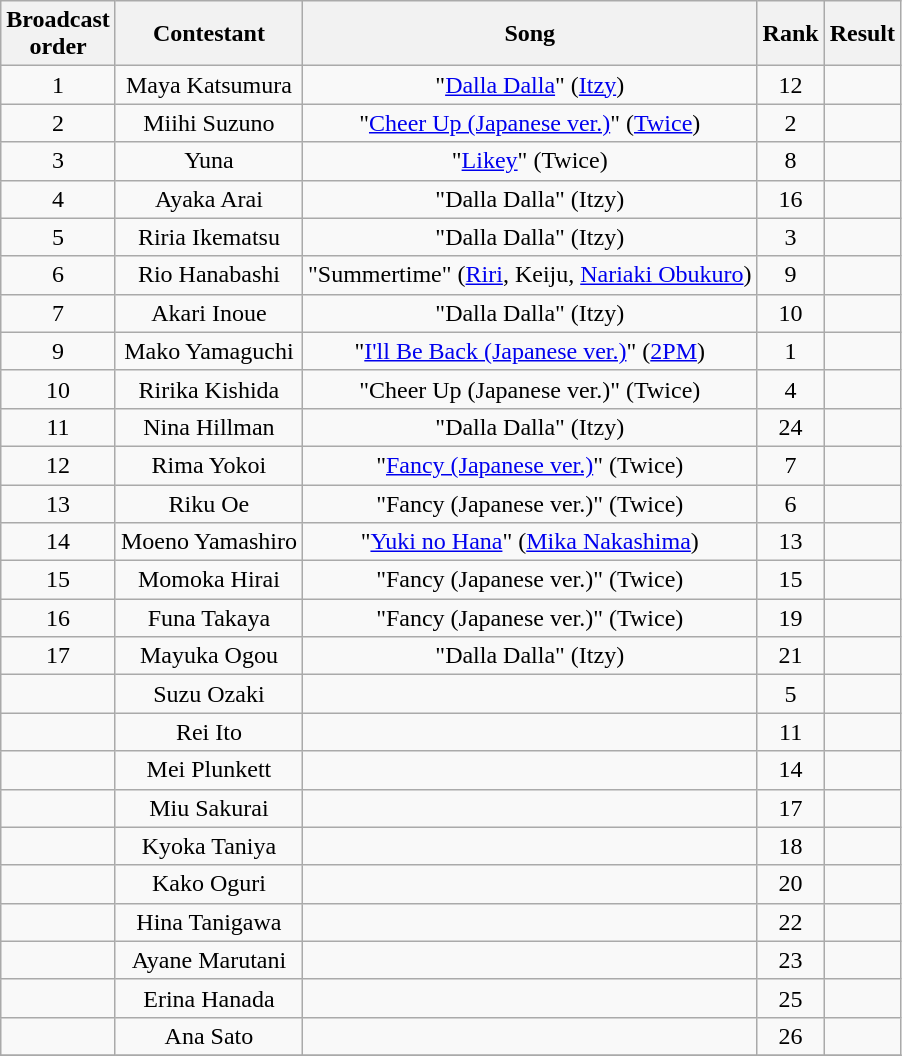<table class="wikitable sortable" style="text-align:center;" |>
<tr>
<th>Broadcast<br>order</th>
<th>Contestant</th>
<th>Song<br></th>
<th>Rank<br></th>
<th>Result<br></th>
</tr>
<tr>
<td>1</td>
<td data-sort-value="Katsumura">Maya Katsumura</td>
<td>"<a href='#'>Dalla Dalla</a>" (<a href='#'>Itzy</a>)</td>
<td>12</td>
<td></td>
</tr>
<tr>
<td>2</td>
<td data-sort-value="Suzuno">Miihi Suzuno</td>
<td>"<a href='#'>Cheer Up (Japanese ver.)</a>" (<a href='#'>Twice</a>)</td>
<td>2</td>
<td></td>
</tr>
<tr>
<td>3</td>
<td>Yuna</td>
<td>"<a href='#'>Likey</a>" (Twice)</td>
<td>8</td>
<td></td>
</tr>
<tr>
<td>4</td>
<td data-sort-value="Arai">Ayaka Arai</td>
<td>"Dalla Dalla" (Itzy)</td>
<td>16</td>
<td></td>
</tr>
<tr>
<td>5</td>
<td data-sort-value="Ikematsu">Riria Ikematsu</td>
<td>"Dalla Dalla" (Itzy)</td>
<td>3</td>
<td></td>
</tr>
<tr>
<td>6</td>
<td data-sort-value="Hanabashi">Rio Hanabashi</td>
<td>"Summertime" (<a href='#'>Riri</a>, Keiju, <a href='#'>Nariaki Obukuro</a>)</td>
<td>9</td>
<td></td>
</tr>
<tr>
<td>7</td>
<td data-sort-value="Inoue">Akari Inoue</td>
<td>"Dalla Dalla" (Itzy)</td>
<td>10</td>
<td></td>
</tr>
<tr>
<td>9</td>
<td data-sort-value="Yamaguchi">Mako Yamaguchi</td>
<td>"<a href='#'>I'll Be Back (Japanese ver.)</a>" (<a href='#'>2PM</a>)</td>
<td>1</td>
<td></td>
</tr>
<tr>
<td>10</td>
<td data-sort-value="Kishida">Ririka Kishida</td>
<td>"Cheer Up (Japanese ver.)" (Twice)</td>
<td>4</td>
<td></td>
</tr>
<tr>
<td>11</td>
<td data-sort-value="Hillman">Nina Hillman</td>
<td>"Dalla Dalla" (Itzy)</td>
<td>24</td>
<td></td>
</tr>
<tr>
<td>12</td>
<td data-sort-value="Yokoi">Rima Yokoi</td>
<td>"<a href='#'>Fancy (Japanese ver.)</a>" (Twice)</td>
<td>7</td>
<td></td>
</tr>
<tr>
<td>13</td>
<td data-sort-value="Oe">Riku Oe</td>
<td>"Fancy (Japanese ver.)" (Twice)</td>
<td>6</td>
<td></td>
</tr>
<tr>
<td>14</td>
<td data-sort-value="Yamashiro">Moeno Yamashiro</td>
<td>"<a href='#'>Yuki no Hana</a>" (<a href='#'>Mika Nakashima</a>)</td>
<td>13</td>
<td></td>
</tr>
<tr>
<td>15</td>
<td data-sort-value="Hirai">Momoka Hirai</td>
<td>"Fancy (Japanese ver.)" (Twice)</td>
<td>15</td>
<td></td>
</tr>
<tr>
<td>16</td>
<td data-sort-value="Takaya">Funa Takaya</td>
<td>"Fancy (Japanese ver.)" (Twice)</td>
<td>19</td>
<td></td>
</tr>
<tr>
<td>17</td>
<td data-sort-value="Ogou">Mayuka Ogou</td>
<td>"Dalla Dalla" (Itzy)</td>
<td>21</td>
<td></td>
</tr>
<tr>
<td></td>
<td data-sort-value="Ozaki">Suzu Ozaki</td>
<td></td>
<td>5</td>
<td></td>
</tr>
<tr>
<td></td>
<td data-sort-value="Ito">Rei Ito</td>
<td></td>
<td>11</td>
<td></td>
</tr>
<tr>
<td></td>
<td data-sort-value="Plunkett">Mei Plunkett</td>
<td></td>
<td>14</td>
<td></td>
</tr>
<tr>
<td></td>
<td data-sort-value="Sakurai">Miu Sakurai</td>
<td></td>
<td>17</td>
<td></td>
</tr>
<tr>
<td></td>
<td data-sort-value="Taniya">Kyoka Taniya</td>
<td></td>
<td>18</td>
<td></td>
</tr>
<tr>
<td></td>
<td data-sort-value="Oguri">Kako Oguri</td>
<td></td>
<td>20</td>
<td></td>
</tr>
<tr>
<td></td>
<td data-sort-value="Tanigawa">Hina Tanigawa</td>
<td></td>
<td>22</td>
<td></td>
</tr>
<tr>
<td></td>
<td data-sort-value="Marutani">Ayane Marutani</td>
<td></td>
<td>23</td>
<td></td>
</tr>
<tr>
<td></td>
<td data-sort-value="Hanada">Erina Hanada</td>
<td></td>
<td>25</td>
<td></td>
</tr>
<tr>
<td></td>
<td data-sort-value="Sato">Ana Sato</td>
<td></td>
<td>26</td>
<td></td>
</tr>
<tr>
</tr>
</table>
